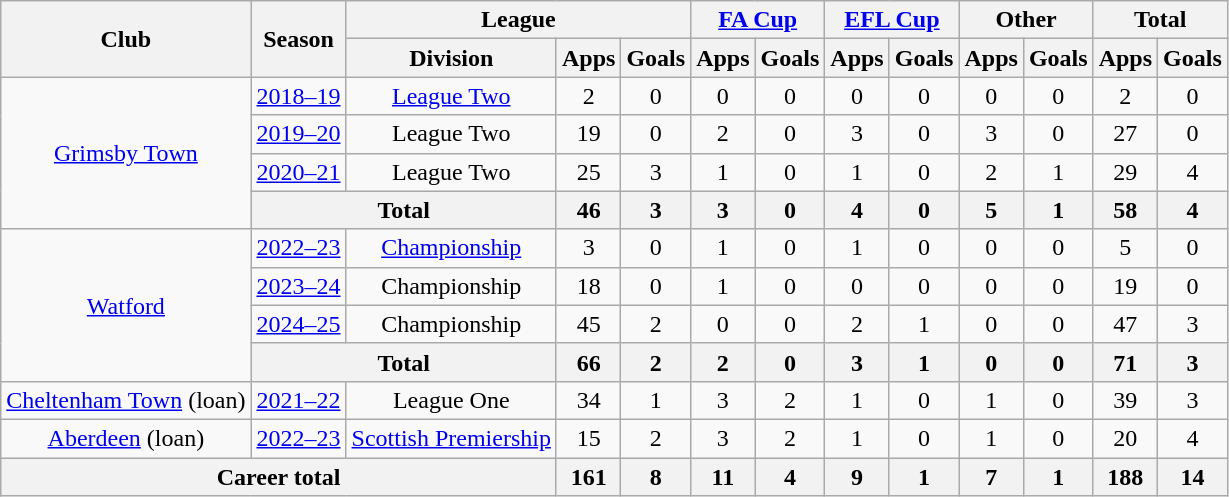<table class="wikitable" style="text-align:center">
<tr>
<th rowspan="2">Club</th>
<th rowspan="2">Season</th>
<th colspan="3">League</th>
<th colspan="2"><a href='#'>FA Cup</a></th>
<th colspan="2"><a href='#'>EFL Cup</a></th>
<th colspan="2">Other</th>
<th colspan="2">Total</th>
</tr>
<tr>
<th>Division</th>
<th>Apps</th>
<th>Goals</th>
<th>Apps</th>
<th>Goals</th>
<th>Apps</th>
<th>Goals</th>
<th>Apps</th>
<th>Goals</th>
<th>Apps</th>
<th>Goals</th>
</tr>
<tr>
<td rowspan="4"><a href='#'>Grimsby Town</a></td>
<td><a href='#'>2018–19</a></td>
<td><a href='#'>League Two</a></td>
<td>2</td>
<td>0</td>
<td>0</td>
<td>0</td>
<td>0</td>
<td>0</td>
<td>0</td>
<td>0</td>
<td>2</td>
<td>0</td>
</tr>
<tr>
<td><a href='#'>2019–20</a></td>
<td>League Two</td>
<td>19</td>
<td>0</td>
<td>2</td>
<td>0</td>
<td>3</td>
<td>0</td>
<td>3</td>
<td>0</td>
<td>27</td>
<td>0</td>
</tr>
<tr>
<td><a href='#'>2020–21</a></td>
<td>League Two</td>
<td>25</td>
<td>3</td>
<td>1</td>
<td>0</td>
<td>1</td>
<td>0</td>
<td>2</td>
<td>1</td>
<td>29</td>
<td>4</td>
</tr>
<tr>
<th colspan="2">Total</th>
<th>46</th>
<th>3</th>
<th>3</th>
<th>0</th>
<th>4</th>
<th>0</th>
<th>5</th>
<th>1</th>
<th>58</th>
<th>4</th>
</tr>
<tr>
<td rowspan="4"><a href='#'>Watford</a></td>
<td><a href='#'>2022–23</a></td>
<td><a href='#'>Championship</a></td>
<td>3</td>
<td>0</td>
<td>1</td>
<td>0</td>
<td>1</td>
<td>0</td>
<td>0</td>
<td>0</td>
<td>5</td>
<td>0</td>
</tr>
<tr>
<td><a href='#'>2023–24</a></td>
<td>Championship</td>
<td>18</td>
<td>0</td>
<td>1</td>
<td>0</td>
<td>0</td>
<td>0</td>
<td>0</td>
<td>0</td>
<td 0>19</td>
<td>0</td>
</tr>
<tr>
<td><a href='#'>2024–25</a></td>
<td>Championship</td>
<td>45</td>
<td>2</td>
<td>0</td>
<td>0</td>
<td>2</td>
<td>1</td>
<td>0</td>
<td>0</td>
<td 0>47</td>
<td>3</td>
</tr>
<tr>
<th colspan="2">Total</th>
<th>66</th>
<th>2</th>
<th>2</th>
<th>0</th>
<th>3</th>
<th>1</th>
<th>0</th>
<th>0</th>
<th>71</th>
<th>3</th>
</tr>
<tr>
<td><a href='#'>Cheltenham Town</a> (loan)</td>
<td><a href='#'>2021–22</a></td>
<td>League One</td>
<td>34</td>
<td>1</td>
<td>3</td>
<td>2</td>
<td>1</td>
<td>0</td>
<td>1</td>
<td>0</td>
<td>39</td>
<td>3</td>
</tr>
<tr>
<td><a href='#'>Aberdeen</a> (loan)</td>
<td><a href='#'>2022–23</a></td>
<td><a href='#'>Scottish Premiership</a></td>
<td>15</td>
<td>2</td>
<td>3</td>
<td>2</td>
<td>1</td>
<td>0</td>
<td>1</td>
<td>0</td>
<td>20</td>
<td>4</td>
</tr>
<tr>
<th colspan="3">Career total</th>
<th>161</th>
<th>8</th>
<th>11</th>
<th>4</th>
<th>9</th>
<th>1</th>
<th>7</th>
<th>1</th>
<th>188</th>
<th>14</th>
</tr>
</table>
